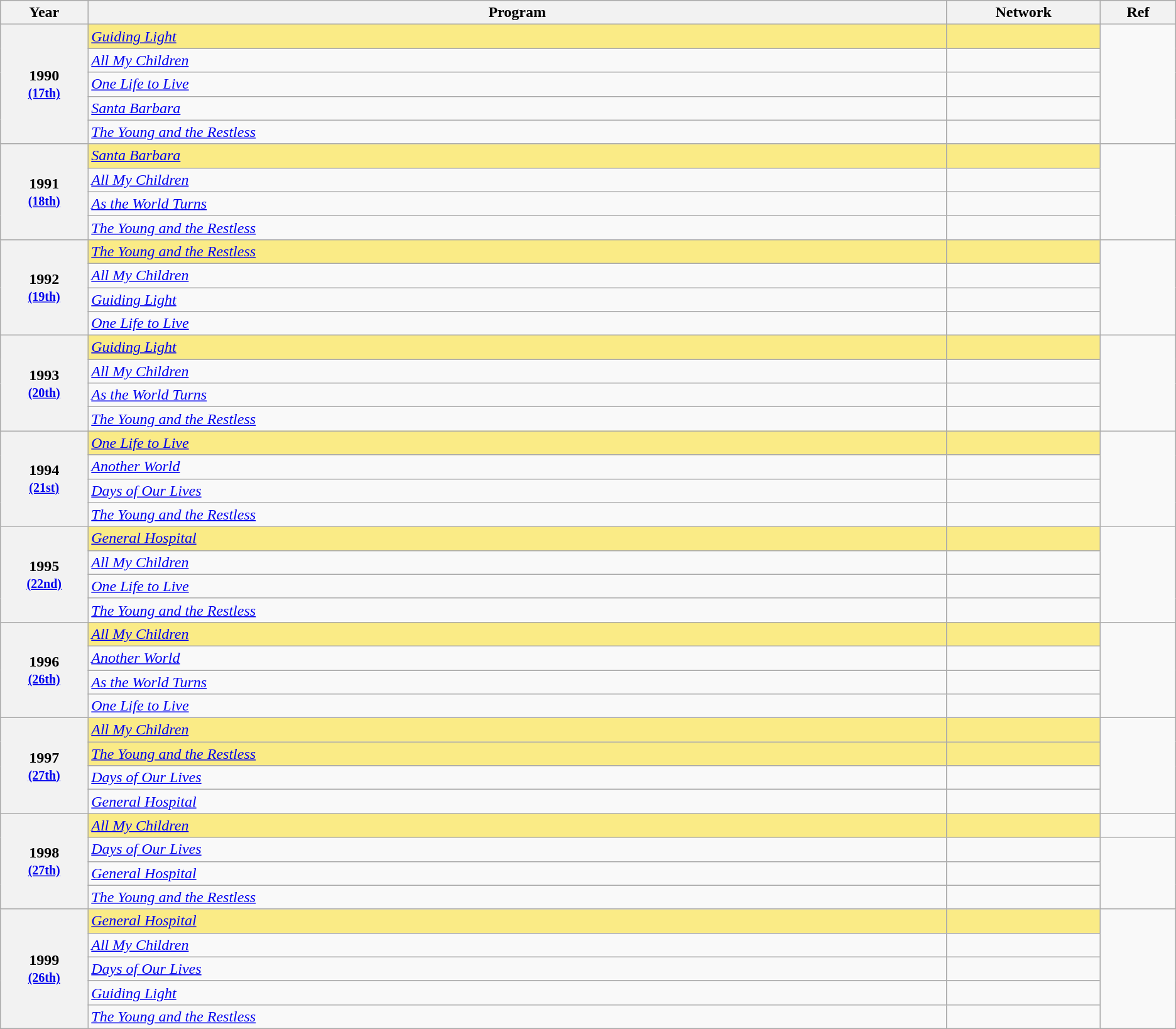<table class="wikitable sortable">
<tr style="background:#bebebe;">
<th style="width:1%;" scope="col">Year</th>
<th style="width:15%;" scope="col">Program</th>
<th style="width:2%;" scope="col">Network</th>
<th style="width:1%;" scope="col" class="unsortable">Ref</th>
</tr>
<tr>
<th scope="row" rowspan=5 style="text-align:center">1990 <br><small><a href='#'>(17th)</a></small></th>
<td style="background:#FAEB86"><em><a href='#'>Guiding Light</a></em></td>
<td style="background:#FAEB86"></td>
<td rowspan=5 style="text-align:center;"></td>
</tr>
<tr>
<td><em><a href='#'>All My Children</a></em></td>
<td></td>
</tr>
<tr>
<td><em><a href='#'>One Life to Live</a></em></td>
<td></td>
</tr>
<tr>
<td><em><a href='#'>Santa Barbara</a></em></td>
<td></td>
</tr>
<tr>
<td><em><a href='#'>The Young and the Restless</a></em></td>
<td></td>
</tr>
<tr>
<th scope="row" rowspan=4 style="text-align:center">1991 <br><small><a href='#'>(18th)</a></small></th>
<td style="background:#FAEB86"><em><a href='#'>Santa Barbara</a></em></td>
<td style="background:#FAEB86"></td>
<td rowspan=4></td>
</tr>
<tr>
<td><em><a href='#'>All My Children</a></em></td>
<td></td>
</tr>
<tr>
<td><em><a href='#'>As the World Turns</a></em></td>
<td></td>
</tr>
<tr>
<td><em><a href='#'>The Young and the Restless</a></em></td>
<td></td>
</tr>
<tr>
<th scope="row" rowspan=4 style="text-align:center">1992 <br><small><a href='#'>(19th)</a></small></th>
<td style="background:#FAEB86"><em><a href='#'>The Young and the Restless</a></em></td>
<td style="background:#FAEB86"></td>
<td rowspan=4></td>
</tr>
<tr>
<td><em><a href='#'>All My Children</a></em></td>
<td></td>
</tr>
<tr>
<td><em><a href='#'>Guiding Light</a></em></td>
<td></td>
</tr>
<tr>
<td><em><a href='#'>One Life to Live</a></em></td>
<td></td>
</tr>
<tr>
<th scope="row" rowspan=4 style="text-align:center">1993 <br><small><a href='#'>(20th)</a></small></th>
<td style="background:#FAEB86"><em><a href='#'>Guiding Light</a></em></td>
<td style="background:#FAEB86"></td>
<td rowspan=4></td>
</tr>
<tr>
<td><em><a href='#'>All My Children</a></em></td>
<td></td>
</tr>
<tr>
<td><em><a href='#'>As the World Turns</a></em></td>
<td></td>
</tr>
<tr>
<td><em><a href='#'>The Young and the Restless</a></em></td>
<td></td>
</tr>
<tr>
<th scope="row" rowspan=4 style="text-align:center">1994 <br><small><a href='#'>(21st)</a></small></th>
<td style="background:#FAEB86"><em><a href='#'>One Life to Live</a></em></td>
<td style="background:#FAEB86"></td>
<td rowspan=4></td>
</tr>
<tr>
<td><em><a href='#'>Another World</a></em></td>
<td></td>
</tr>
<tr>
<td><em><a href='#'>Days of Our Lives</a></em></td>
<td></td>
</tr>
<tr>
<td><em><a href='#'>The Young and the Restless</a></em></td>
<td></td>
</tr>
<tr>
<th scope="row" rowspan=4 style="text-align:center">1995 <br><small><a href='#'>(22nd)</a></small></th>
<td style="background:#FAEB86"><em><a href='#'>General Hospital</a></em></td>
<td style="background:#FAEB86"></td>
<td rowspan=4></td>
</tr>
<tr>
<td><em><a href='#'>All My Children</a></em></td>
<td></td>
</tr>
<tr>
<td><em><a href='#'>One Life to Live</a></em></td>
<td></td>
</tr>
<tr>
<td><em><a href='#'>The Young and the Restless</a></em></td>
<td></td>
</tr>
<tr>
<th scope="row" rowspan=4 style="text-align:center">1996 <br><small><a href='#'>(26th)</a></small></th>
<td style="background:#FAEB86"><em><a href='#'>All My Children</a></em></td>
<td style="background:#FAEB86"></td>
<td rowspan=4></td>
</tr>
<tr>
<td><em><a href='#'>Another World</a></em></td>
<td></td>
</tr>
<tr>
<td><em><a href='#'>As the World Turns</a></em></td>
<td></td>
</tr>
<tr>
<td><em><a href='#'>One Life to Live</a></em></td>
<td></td>
</tr>
<tr>
<th scope="row" rowspan=4 style="text-align:center">1997 <br><small><a href='#'>(27th)</a></small></th>
<td style="background:#FAEB86"><em><a href='#'>All My Children</a></em></td>
<td style="background:#FAEB86"></td>
<td rowspan=4></td>
</tr>
<tr>
<td style="background:#FAEB86"><em><a href='#'>The Young and the Restless</a></em></td>
<td style="background:#FAEB86"></td>
</tr>
<tr>
<td><em><a href='#'>Days of Our Lives</a></em></td>
<td></td>
</tr>
<tr>
<td><em><a href='#'>General Hospital</a></em></td>
<td></td>
</tr>
<tr>
<th scope="row" rowspan=4 style="text-align:center">1998 <br><small><a href='#'>(27th)</a></small></th>
<td style="background:#FAEB86"><em><a href='#'>All My Children</a></em></td>
<td style="background:#FAEB86"></td>
<td></td>
</tr>
<tr>
<td><em><a href='#'>Days of Our Lives</a></em></td>
<td></td>
<td rowspan=3></td>
</tr>
<tr>
<td><em><a href='#'>General Hospital</a></em></td>
<td></td>
</tr>
<tr>
<td><em><a href='#'>The Young and the Restless</a></em></td>
<td></td>
</tr>
<tr>
<th scope="row" rowspan=5 style="text-align:center">1999 <br><small><a href='#'>(26th)</a></small></th>
<td style="background:#FAEB86"><em><a href='#'>General Hospital</a></em></td>
<td style="background:#FAEB86"></td>
<td rowspan=5></td>
</tr>
<tr>
<td><em><a href='#'>All My Children</a></em></td>
<td></td>
</tr>
<tr>
<td><em><a href='#'>Days of Our Lives</a></em></td>
<td></td>
</tr>
<tr>
<td><em><a href='#'>Guiding Light</a></em></td>
<td></td>
</tr>
<tr>
<td><em><a href='#'>The Young and the Restless</a></em></td>
<td></td>
</tr>
</table>
